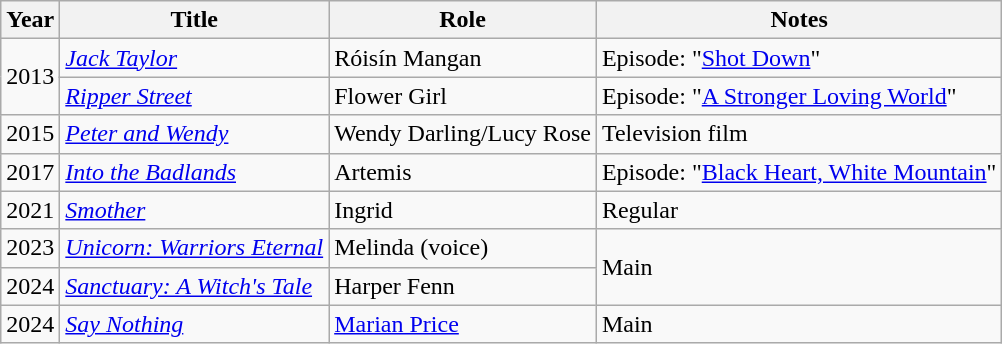<table class="wikitable sortable">
<tr>
<th>Year</th>
<th>Title</th>
<th>Role</th>
<th>Notes</th>
</tr>
<tr>
<td rowspan="2">2013</td>
<td><em><a href='#'>Jack Taylor</a></em></td>
<td>Róisín Mangan</td>
<td>Episode: "<a href='#'>Shot Down</a>"</td>
</tr>
<tr>
<td><em><a href='#'>Ripper Street</a></em></td>
<td>Flower Girl</td>
<td>Episode: "<a href='#'>A Stronger Loving World</a>"</td>
</tr>
<tr>
<td>2015</td>
<td><em><a href='#'>Peter and Wendy</a></em></td>
<td>Wendy Darling/Lucy Rose</td>
<td>Television film</td>
</tr>
<tr>
<td>2017</td>
<td><em><a href='#'>Into the Badlands</a></em></td>
<td>Artemis</td>
<td>Episode: "<a href='#'>Black Heart, White Mountain</a>"</td>
</tr>
<tr>
<td>2021</td>
<td><em><a href='#'>Smother</a></em></td>
<td>Ingrid</td>
<td>Regular</td>
</tr>
<tr>
<td>2023</td>
<td><em><a href='#'>Unicorn: Warriors Eternal</a></em></td>
<td>Melinda (voice)</td>
<td rowspan="2">Main</td>
</tr>
<tr>
<td>2024</td>
<td><em><a href='#'>Sanctuary: A Witch's Tale</a></em></td>
<td>Harper Fenn</td>
</tr>
<tr>
<td>2024</td>
<td><em><a href='#'>Say Nothing</a></em></td>
<td><a href='#'>Marian Price</a></td>
<td>Main</td>
</tr>
</table>
